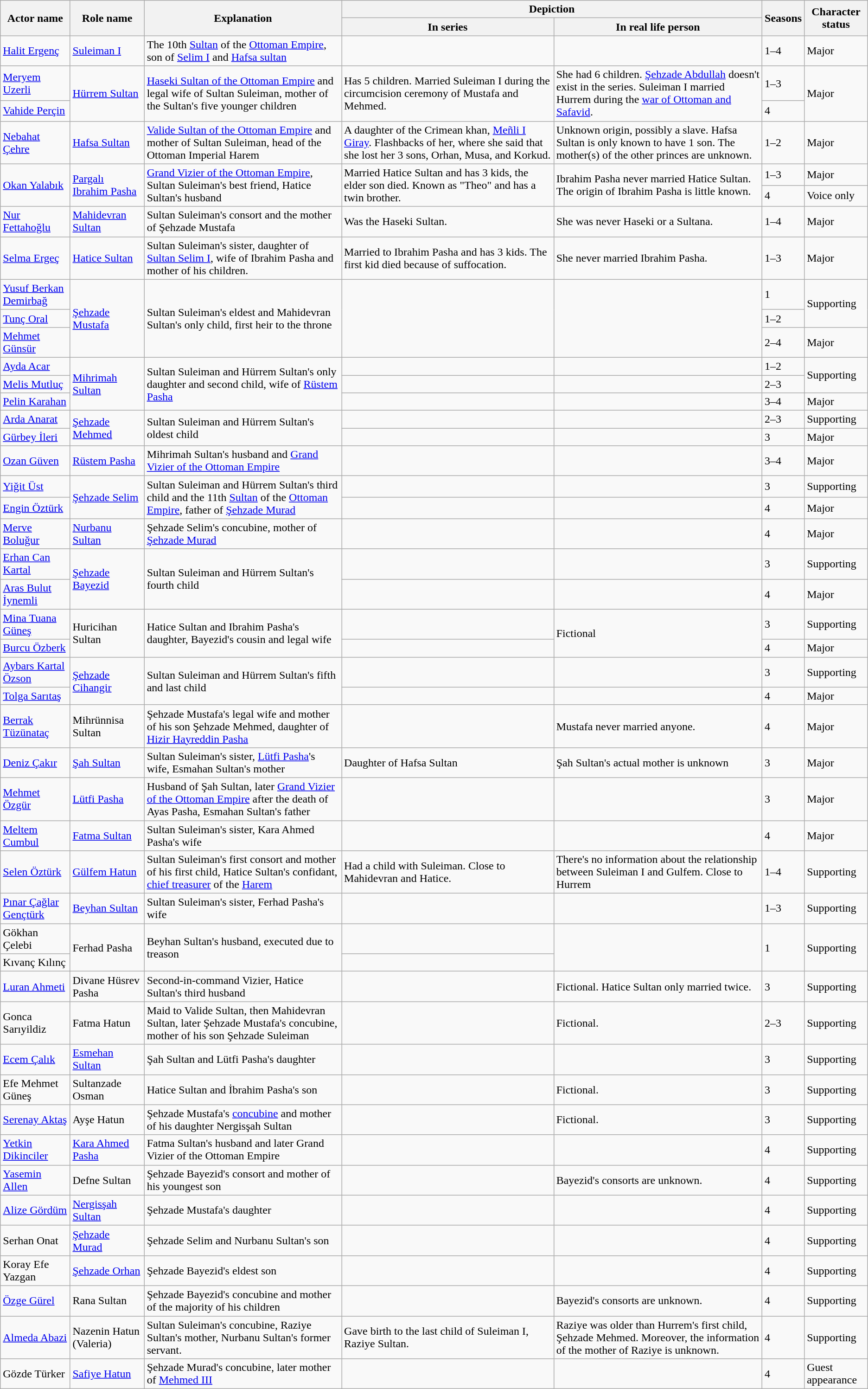<table class="wikitable">
<tr>
<th rowspan="2">Actor name</th>
<th rowspan="2">Role name</th>
<th rowspan="2">Explanation</th>
<th colspan="2">Depiction</th>
<th rowspan="2">Seasons</th>
<th rowspan="2">Character status</th>
</tr>
<tr>
<th>In series</th>
<th>In real life person</th>
</tr>
<tr>
<td><a href='#'>Halit Ergenç</a></td>
<td><a href='#'>Suleiman I</a></td>
<td>The 10th <a href='#'>Sultan</a> of the <a href='#'>Ottoman Empire</a>, son of <a href='#'>Selim I</a> and <a href='#'>Hafsa sultan</a></td>
<td></td>
<td></td>
<td>1–4</td>
<td>Major</td>
</tr>
<tr>
<td><a href='#'>Meryem Uzerli</a></td>
<td rowspan="2"><a href='#'>Hürrem Sultan</a></td>
<td rowspan="2"><a href='#'>Haseki Sultan of the Ottoman Empire</a> and legal wife of Sultan Suleiman, mother of the Sultan's five younger children</td>
<td rowspan="2">Has 5 children. Married Suleiman I during the circumcision ceremony of Mustafa and Mehmed.</td>
<td rowspan="2">She had 6 children. <a href='#'>Şehzade Abdullah</a> doesn't exist in the series. Suleiman I married Hurrem during the <a href='#'>war of Ottoman and Safavid</a>.</td>
<td>1–3</td>
<td rowspan="2">Major</td>
</tr>
<tr>
<td><a href='#'>Vahide Perçin</a></td>
<td>4</td>
</tr>
<tr>
<td><a href='#'>Nebahat Çehre</a></td>
<td><a href='#'>Hafsa Sultan</a></td>
<td><a href='#'>Valide Sultan of the Ottoman Empire</a> and mother of Sultan Suleiman, head of the Ottoman Imperial Harem</td>
<td>A daughter of the Crimean khan, <a href='#'>Meñli I Giray</a>. Flashbacks of her, where she said that she lost her 3 sons, Orhan, Musa, and Korkud.</td>
<td>Unknown origin, possibly a slave. Hafsa Sultan is only known to have 1 son. The mother(s) of the other princes are unknown.</td>
<td>1–2</td>
<td>Major</td>
</tr>
<tr>
<td rowspan="2"><a href='#'>Okan Yalabık</a></td>
<td rowspan="2"><a href='#'>Pargalı Ibrahim Pasha</a></td>
<td rowspan="2"><a href='#'>Grand Vizier of the Ottoman Empire</a>, Sultan Suleiman's best friend, Hatice Sultan's husband</td>
<td rowspan="2">Married Hatice Sultan and has 3 kids, the elder son died. Known as "Theo" and has a twin brother.</td>
<td rowspan="2">Ibrahim Pasha never married Hatice Sultan. The origin of Ibrahim Pasha is little known.</td>
<td>1–3</td>
<td>Major</td>
</tr>
<tr>
<td>4</td>
<td>Voice only</td>
</tr>
<tr>
<td><a href='#'>Nur Fettahoğlu</a></td>
<td><a href='#'>Mahidevran Sultan</a></td>
<td>Sultan Suleiman's consort and the mother of Şehzade Mustafa</td>
<td>Was the Haseki Sultan.</td>
<td>She was never Haseki or a Sultana.</td>
<td>1–4</td>
<td>Major</td>
</tr>
<tr>
<td><a href='#'>Selma Ergeç</a></td>
<td><a href='#'>Hatice Sultan</a></td>
<td>Sultan Suleiman's sister, daughter of <a href='#'>Sultan Selim I</a>, wife of Ibrahim Pasha and mother of his children.</td>
<td>Married to Ibrahim Pasha and has 3 kids. The first kid died because of suffocation.</td>
<td>She never married Ibrahim Pasha.</td>
<td>1–3</td>
<td>Major</td>
</tr>
<tr>
<td><a href='#'>Yusuf Berkan Demirbağ</a></td>
<td rowspan="3"><a href='#'>Şehzade Mustafa</a></td>
<td rowspan="3">Sultan Suleiman's eldest and Mahidevran Sultan's only child, first heir to the throne</td>
<td rowspan="3"></td>
<td rowspan="3"></td>
<td>1</td>
<td rowspan="2">Supporting</td>
</tr>
<tr>
<td><a href='#'>Tunç Oral</a></td>
<td>1–2</td>
</tr>
<tr>
<td><a href='#'>Mehmet Günsür</a></td>
<td>2–4</td>
<td>Major</td>
</tr>
<tr>
<td><a href='#'>Ayda Acar</a></td>
<td rowspan="3"><a href='#'>Mihrimah Sultan</a></td>
<td rowspan="3">Sultan Suleiman and Hürrem Sultan's only daughter and second child, wife of <a href='#'>Rüstem Pasha</a></td>
<td></td>
<td></td>
<td>1–2</td>
<td rowspan="2">Supporting</td>
</tr>
<tr>
<td><a href='#'>Melis Mutluç</a></td>
<td></td>
<td></td>
<td>2–3</td>
</tr>
<tr>
<td><a href='#'>Pelin Karahan</a></td>
<td></td>
<td></td>
<td>3–4</td>
<td>Major</td>
</tr>
<tr>
<td><a href='#'>Arda Anarat</a></td>
<td rowspan="2"><a href='#'>Şehzade Mehmed</a></td>
<td rowspan="2">Sultan Suleiman and Hürrem Sultan's oldest child</td>
<td></td>
<td></td>
<td>2–3</td>
<td>Supporting</td>
</tr>
<tr>
<td><a href='#'>Gürbey İleri</a></td>
<td></td>
<td></td>
<td>3</td>
<td>Major</td>
</tr>
<tr>
<td><a href='#'>Ozan Güven</a></td>
<td><a href='#'>Rüstem Pasha</a></td>
<td>Mihrimah Sultan's husband and <a href='#'>Grand Vizier of the Ottoman Empire</a></td>
<td></td>
<td></td>
<td>3–4</td>
<td>Major</td>
</tr>
<tr>
<td><a href='#'>Yiğit Üst</a></td>
<td rowspan="2"><a href='#'>Şehzade Selim</a></td>
<td rowspan="2">Sultan Suleiman and Hürrem Sultan's third child and the 11th <a href='#'>Sultan</a> of the <a href='#'>Ottoman Empire</a>, father of <a href='#'>Şehzade Murad</a></td>
<td></td>
<td></td>
<td>3</td>
<td>Supporting</td>
</tr>
<tr>
<td><a href='#'>Engin Öztürk</a></td>
<td></td>
<td></td>
<td>4</td>
<td>Major</td>
</tr>
<tr>
<td><a href='#'>Merve Boluğur</a></td>
<td><a href='#'>Nurbanu Sultan</a></td>
<td>Şehzade Selim's concubine, mother of <a href='#'>Şehzade Murad</a></td>
<td></td>
<td></td>
<td>4</td>
<td>Major</td>
</tr>
<tr>
<td><a href='#'>Erhan Can Kartal</a></td>
<td rowspan="2"><a href='#'>Şehzade Bayezid</a></td>
<td rowspan="2">Sultan Suleiman and Hürrem Sultan's fourth child</td>
<td></td>
<td></td>
<td>3</td>
<td>Supporting</td>
</tr>
<tr>
<td><a href='#'>Aras Bulut İynemli</a></td>
<td></td>
<td></td>
<td>4</td>
<td>Major</td>
</tr>
<tr>
<td><a href='#'>Mina Tuana Güneş</a></td>
<td rowspan="2">Huricihan Sultan</td>
<td rowspan="2">Hatice Sultan and Ibrahim Pasha's daughter, Bayezid's cousin and legal wife</td>
<td></td>
<td rowspan="2">Fictional</td>
<td>3</td>
<td>Supporting</td>
</tr>
<tr>
<td><a href='#'>Burcu Özberk</a></td>
<td></td>
<td>4</td>
<td>Major</td>
</tr>
<tr>
<td><a href='#'>Aybars Kartal Özson</a></td>
<td rowspan="2"><a href='#'>Şehzade Cihangir</a></td>
<td rowspan="2">Sultan Suleiman and Hürrem Sultan's fifth and last child</td>
<td></td>
<td></td>
<td>3</td>
<td>Supporting</td>
</tr>
<tr>
<td><a href='#'>Tolga Sarıtaş</a></td>
<td></td>
<td></td>
<td>4</td>
<td>Major</td>
</tr>
<tr>
<td><a href='#'>Berrak Tüzünataç</a></td>
<td>Mihrünnisa Sultan</td>
<td>Şehzade Mustafa's legal wife and mother of his son Şehzade Mehmed, daughter of <a href='#'>Hizir Hayreddin Pasha</a></td>
<td></td>
<td>Mustafa never married anyone.</td>
<td>4</td>
<td>Major</td>
</tr>
<tr>
<td><a href='#'>Deniz Çakır</a></td>
<td><a href='#'>Şah Sultan</a></td>
<td>Sultan Suleiman's sister, <a href='#'>Lütfi Pasha</a>'s wife, Esmahan Sultan's mother</td>
<td>Daughter of Hafsa Sultan</td>
<td>Şah Sultan's actual mother is unknown</td>
<td>3</td>
<td>Major</td>
</tr>
<tr>
<td><a href='#'>Mehmet Özgür</a></td>
<td><a href='#'>Lütfi Pasha</a></td>
<td>Husband of Şah Sultan, later <a href='#'>Grand Vizier of the Ottoman Empire</a> after the death of Ayas Pasha, Esmahan Sultan's father</td>
<td></td>
<td></td>
<td>3</td>
<td>Major</td>
</tr>
<tr>
<td><a href='#'>Meltem Cumbul</a></td>
<td><a href='#'>Fatma Sultan</a></td>
<td>Sultan Suleiman's sister, Kara Ahmed Pasha's wife</td>
<td></td>
<td></td>
<td>4</td>
<td>Major</td>
</tr>
<tr>
<td><a href='#'>Selen Öztürk</a></td>
<td><a href='#'>Gülfem Hatun</a></td>
<td>Sultan Suleiman's first consort and mother of his first child, Hatice Sultan's confidant, <a href='#'>chief treasurer</a> of the <a href='#'>Harem</a></td>
<td>Had a child with Suleiman. Close to Mahidevran and Hatice.</td>
<td>There's no information about the relationship between Suleiman I and Gulfem. Close to Hurrem</td>
<td>1–4</td>
<td>Supporting</td>
</tr>
<tr>
<td><a href='#'>Pınar Çağlar Gençtürk</a></td>
<td><a href='#'>Beyhan Sultan</a></td>
<td>Sultan Suleiman's sister, Ferhad Pasha's wife</td>
<td></td>
<td></td>
<td>1–3</td>
<td>Supporting</td>
</tr>
<tr>
<td>Gökhan Çelebi</td>
<td rowspan="2">Ferhad Pasha</td>
<td rowspan="2">Beyhan Sultan's husband, executed due to treason</td>
<td></td>
<td rowspan="2"></td>
<td rowspan="2">1</td>
<td rowspan="2">Supporting</td>
</tr>
<tr>
<td>Kıvanç Kılınç</td>
<td></td>
</tr>
<tr>
<td><a href='#'>Luran Ahmeti</a></td>
<td>Divane Hüsrev Pasha</td>
<td>Second-in-command Vizier, Hatice Sultan's third husband</td>
<td></td>
<td>Fictional. Hatice Sultan only married twice.</td>
<td>3</td>
<td>Supporting</td>
</tr>
<tr>
<td>Gonca Sarıyildiz</td>
<td>Fatma Hatun</td>
<td>Maid to Valide Sultan, then Mahidevran Sultan, later Şehzade Mustafa's concubine, mother of his son Şehzade Suleiman</td>
<td></td>
<td>Fictional.</td>
<td>2–3</td>
<td>Supporting</td>
</tr>
<tr>
<td><a href='#'>Ecem Çalık</a></td>
<td><a href='#'>Esmehan Sultan</a></td>
<td>Şah Sultan and Lütfi Pasha's daughter</td>
<td></td>
<td></td>
<td>3</td>
<td>Supporting</td>
</tr>
<tr>
<td>Efe Mehmet Güneş</td>
<td>Sultanzade Osman</td>
<td>Hatice Sultan and İbrahim Pasha's son</td>
<td></td>
<td>Fictional.</td>
<td>3</td>
<td>Supporting</td>
</tr>
<tr>
<td><a href='#'>Serenay Aktaş</a></td>
<td>Ayşe Hatun</td>
<td>Şehzade Mustafa's <a href='#'>concubine</a> and mother of his daughter Nergisşah Sultan</td>
<td></td>
<td>Fictional.</td>
<td>3</td>
<td>Supporting</td>
</tr>
<tr>
<td><a href='#'>Yetkin Dikinciler</a></td>
<td><a href='#'>Kara Ahmed Pasha</a></td>
<td>Fatma Sultan's husband and later Grand Vizier of the Ottoman Empire</td>
<td></td>
<td></td>
<td>4</td>
<td>Supporting</td>
</tr>
<tr>
<td><a href='#'>Yasemin Allen</a></td>
<td>Defne Sultan</td>
<td>Şehzade Bayezid's consort and mother of his youngest son</td>
<td></td>
<td>Bayezid's consorts are unknown.</td>
<td>4</td>
<td>Supporting</td>
</tr>
<tr>
<td><a href='#'>Alize Gördüm</a></td>
<td><a href='#'>Nergisşah Sultan</a></td>
<td>Şehzade Mustafa's daughter</td>
<td></td>
<td></td>
<td>4</td>
<td>Supporting</td>
</tr>
<tr>
<td>Serhan Onat</td>
<td><a href='#'>Şehzade Murad</a></td>
<td>Şehzade Selim and Nurbanu Sultan's son</td>
<td></td>
<td></td>
<td>4</td>
<td>Supporting</td>
</tr>
<tr>
<td>Koray Efe Yazgan</td>
<td><a href='#'>Şehzade Orhan</a></td>
<td>Şehzade Bayezid's eldest son</td>
<td></td>
<td></td>
<td>4</td>
<td>Supporting</td>
</tr>
<tr>
<td><a href='#'>Özge Gürel</a></td>
<td>Rana Sultan</td>
<td>Şehzade Bayezid's concubine and mother of the majority of his children</td>
<td></td>
<td>Bayezid's consorts are unknown.</td>
<td>4</td>
<td>Supporting</td>
</tr>
<tr>
<td><a href='#'>Almeda Abazi</a></td>
<td>Nazenin Hatun (Valeria)</td>
<td>Sultan Suleiman's concubine, Raziye Sultan's mother, Nurbanu Sultan's former servant.</td>
<td>Gave birth to the last child of Suleiman I, Raziye Sultan.</td>
<td>Raziye was older than Hurrem's first child, Şehzade Mehmed. Moreover, the information of the mother of Raziye is unknown.</td>
<td>4</td>
<td>Supporting</td>
</tr>
<tr>
<td>Gözde Türker</td>
<td><a href='#'>Safiye Hatun</a></td>
<td>Şehzade Murad's concubine, later mother of <a href='#'>Mehmed III</a></td>
<td></td>
<td></td>
<td>4</td>
<td>Guest appearance</td>
</tr>
</table>
